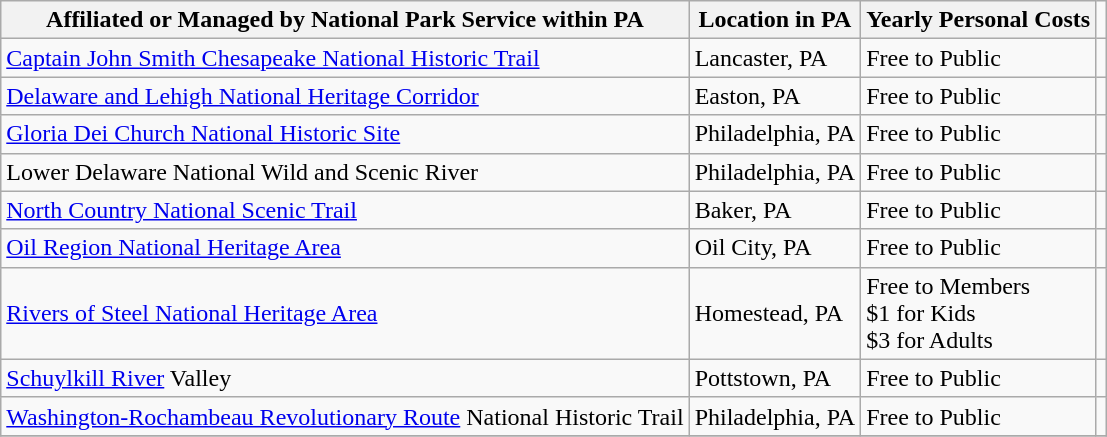<table class="wikitable">
<tr>
<th>Affiliated or Managed by National Park Service within PA</th>
<th>Location in PA</th>
<th>Yearly Personal Costs</th>
<td></td>
</tr>
<tr>
<td><a href='#'>Captain John Smith Chesapeake National Historic Trail</a></td>
<td>Lancaster, PA</td>
<td>Free to Public</td>
<td></td>
</tr>
<tr>
<td><a href='#'>Delaware and Lehigh National Heritage Corridor</a></td>
<td>Easton, PA</td>
<td>Free to Public</td>
<td></td>
</tr>
<tr>
<td><a href='#'>Gloria Dei Church National Historic Site</a></td>
<td>Philadelphia, PA</td>
<td>Free to Public</td>
<td></td>
</tr>
<tr>
<td>Lower Delaware National Wild and Scenic River</td>
<td>Philadelphia, PA</td>
<td>Free to Public</td>
<td></td>
</tr>
<tr>
<td><a href='#'>North Country National Scenic Trail</a></td>
<td>Baker, PA</td>
<td>Free to Public</td>
<td></td>
</tr>
<tr>
<td><a href='#'>Oil Region National Heritage Area</a></td>
<td>Oil City, PA</td>
<td>Free to Public</td>
<td></td>
</tr>
<tr>
<td><a href='#'>Rivers of Steel National Heritage Area</a></td>
<td>Homestead, PA</td>
<td>Free to Members<br>$1 for Kids<br>$3 for Adults</td>
<td></td>
</tr>
<tr>
<td><a href='#'>Schuylkill River</a> Valley</td>
<td>Pottstown, PA</td>
<td>Free to Public</td>
<td></td>
</tr>
<tr>
<td><a href='#'>Washington-Rochambeau Revolutionary Route</a> National Historic Trail</td>
<td>Philadelphia, PA</td>
<td>Free to Public</td>
<td></td>
</tr>
<tr>
</tr>
</table>
